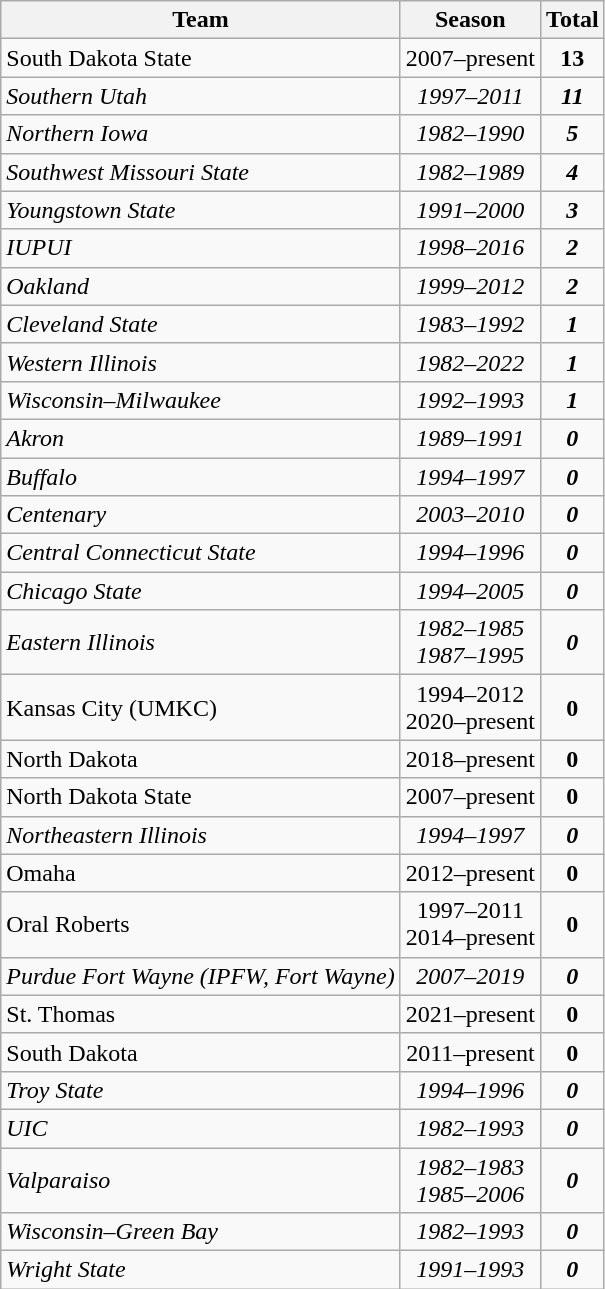<table class="wikitable sortable">
<tr>
<th scope="col">Team</th>
<th scope="col">Season</th>
<th scope="col">Total</th>
</tr>
<tr>
<td>South Dakota State</td>
<td align=center>2007–present</td>
<td align=center><strong>13</strong></td>
</tr>
<tr>
<td><em>Southern Utah</em></td>
<td align=center><em>1997–2011</em></td>
<td align=center><strong><em>11</em></strong></td>
</tr>
<tr>
<td><em>Northern Iowa</em></td>
<td align=center><em>1982–1990</em></td>
<td align=center><strong><em>5</em></strong></td>
</tr>
<tr>
<td><em>Southwest Missouri State</em></td>
<td align=center><em>1982–1989</em></td>
<td align=center><strong><em>4</em></strong></td>
</tr>
<tr>
<td><em>Youngstown State</em></td>
<td align=center><em>1991–2000</em></td>
<td align=center><strong><em>3</em></strong></td>
</tr>
<tr>
<td><em>IUPUI</em></td>
<td align=center><em>1998–2016</em></td>
<td align=center><strong><em>2</em></strong></td>
</tr>
<tr>
<td><em>Oakland</em></td>
<td align=center><em>1999–2012</em></td>
<td align=center><strong><em>2</em></strong></td>
</tr>
<tr>
<td><em>Cleveland State</em></td>
<td align=center><em>1983–1992</em></td>
<td align=center><strong><em>1</em></strong></td>
</tr>
<tr>
<td><em>Western Illinois</em></td>
<td align=center><em>1982–2022</em></td>
<td align=center><strong><em>1</em></strong></td>
</tr>
<tr>
<td><em>Wisconsin–Milwaukee</em></td>
<td align=center><em>1992–1993</em></td>
<td align=center><strong><em>1</em></strong></td>
</tr>
<tr>
<td><em>Akron</em></td>
<td align=center><em>1989–1991</em></td>
<td align=center><strong><em>0</em></strong></td>
</tr>
<tr>
<td><em>Buffalo</em></td>
<td align=center><em>1994–1997</em></td>
<td align=center><strong><em>0</em></strong></td>
</tr>
<tr>
<td><em>Centenary</em></td>
<td align=center><em>2003–2010</em></td>
<td align=center><strong><em>0</em></strong></td>
</tr>
<tr>
<td><em>Central Connecticut State</em></td>
<td align=center><em>1994–1996</em></td>
<td align=center><strong><em>0</em></strong></td>
</tr>
<tr>
<td><em>Chicago State</em></td>
<td align=center><em>1994–2005</em></td>
<td align=center><strong><em>0</em></strong></td>
</tr>
<tr>
<td><em>Eastern Illinois</em></td>
<td align=center><em>1982–1985<br>1987–1995</em></td>
<td align=center><strong><em>0</em></strong></td>
</tr>
<tr>
<td>Kansas City (UMKC)</td>
<td align=center>1994–2012<br>2020–present</td>
<td align=center><strong>0</strong></td>
</tr>
<tr>
<td>North Dakota</td>
<td align=center>2018–present</td>
<td align=center><strong>0</strong></td>
</tr>
<tr>
<td>North Dakota State</td>
<td align=center>2007–present</td>
<td align=center><strong>0</strong></td>
</tr>
<tr>
<td><em>Northeastern Illinois</em></td>
<td align=center><em>1994–1997</em></td>
<td align=center><strong><em>0</em></strong></td>
</tr>
<tr>
<td>Omaha</td>
<td align=center>2012–present</td>
<td align=center><strong>0</strong></td>
</tr>
<tr>
<td>Oral Roberts</td>
<td align=center>1997–2011<br>2014–present</td>
<td align=center><strong>0</strong></td>
</tr>
<tr>
<td><em>Purdue Fort Wayne (IPFW, Fort Wayne)</em></td>
<td align=center><em>2007–2019</em></td>
<td align=center><strong><em>0</em></strong></td>
</tr>
<tr>
<td>St. Thomas</td>
<td align=center>2021–present</td>
<td align=center><strong>0</strong></td>
</tr>
<tr>
<td>South Dakota</td>
<td align=center>2011–present</td>
<td align=center><strong>0</strong></td>
</tr>
<tr>
<td><em>Troy State</em></td>
<td align=center><em>1994–1996</em></td>
<td align=center><strong><em>0</em></strong></td>
</tr>
<tr>
<td><em>UIC</em></td>
<td align=center><em>1982–1993</em></td>
<td align=center><strong><em>0</em></strong></td>
</tr>
<tr>
<td><em>Valparaiso</em></td>
<td align=center><em>1982–1983</em><br><em>1985–2006</em></td>
<td align=center><strong><em>0</em></strong></td>
</tr>
<tr>
<td><em>Wisconsin–Green Bay</em></td>
<td align=center><em>1982–1993</em></td>
<td align=center><strong><em>0</em></strong></td>
</tr>
<tr>
<td><em>Wright State</em></td>
<td align=center><em>1991–1993</em></td>
<td align=center><strong><em>0</em></strong></td>
</tr>
</table>
